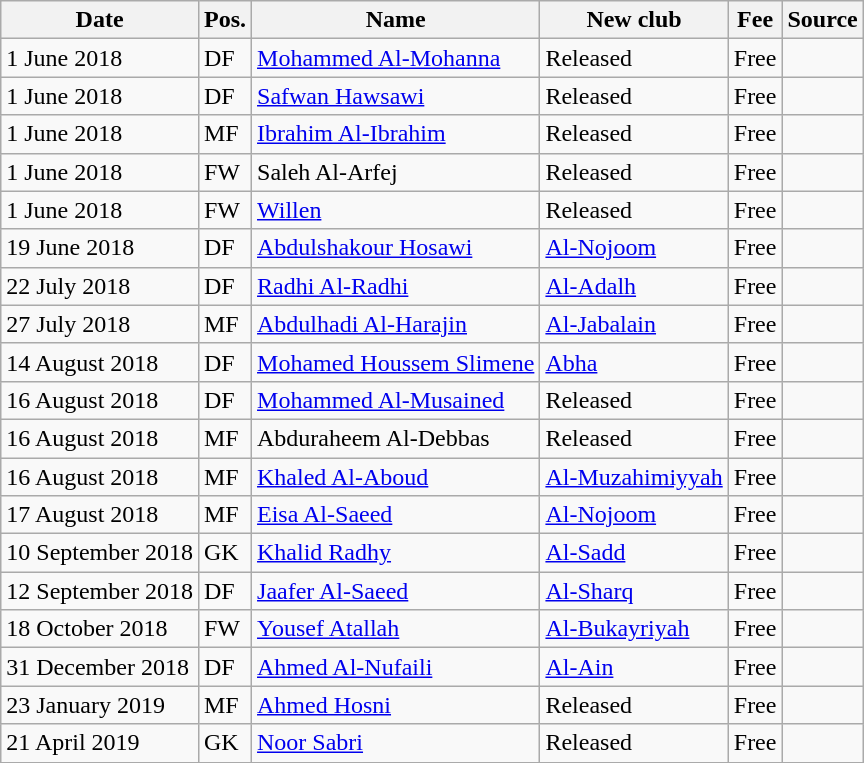<table class="wikitable" style="text-align:left">
<tr>
<th>Date</th>
<th>Pos.</th>
<th>Name</th>
<th>New club</th>
<th>Fee</th>
<th>Source</th>
</tr>
<tr>
<td>1 June 2018</td>
<td>DF</td>
<td> <a href='#'>Mohammed Al-Mohanna</a></td>
<td>Released</td>
<td>Free</td>
<td></td>
</tr>
<tr>
<td>1 June 2018</td>
<td>DF</td>
<td> <a href='#'>Safwan Hawsawi</a></td>
<td>Released</td>
<td>Free</td>
<td></td>
</tr>
<tr>
<td>1 June 2018</td>
<td>MF</td>
<td> <a href='#'>Ibrahim Al-Ibrahim</a></td>
<td>Released</td>
<td>Free</td>
<td></td>
</tr>
<tr>
<td>1 June 2018</td>
<td>FW</td>
<td> Saleh Al-Arfej</td>
<td>Released</td>
<td>Free</td>
<td></td>
</tr>
<tr>
<td>1 June 2018</td>
<td>FW</td>
<td> <a href='#'>Willen</a></td>
<td>Released</td>
<td>Free</td>
<td></td>
</tr>
<tr>
<td>19 June 2018</td>
<td>DF</td>
<td> <a href='#'>Abdulshakour Hosawi</a></td>
<td> <a href='#'>Al-Nojoom</a></td>
<td>Free</td>
<td></td>
</tr>
<tr>
<td>22 July 2018</td>
<td>DF</td>
<td> <a href='#'>Radhi Al-Radhi</a></td>
<td> <a href='#'>Al-Adalh</a></td>
<td>Free</td>
<td></td>
</tr>
<tr>
<td>27 July 2018</td>
<td>MF</td>
<td> <a href='#'>Abdulhadi Al-Harajin</a></td>
<td> <a href='#'>Al-Jabalain</a></td>
<td>Free</td>
<td></td>
</tr>
<tr>
<td>14 August 2018</td>
<td>DF</td>
<td> <a href='#'>Mohamed Houssem Slimene</a></td>
<td> <a href='#'>Abha</a></td>
<td>Free</td>
<td></td>
</tr>
<tr>
<td>16 August 2018</td>
<td>DF</td>
<td> <a href='#'>Mohammed Al-Musained</a></td>
<td>Released</td>
<td>Free</td>
<td></td>
</tr>
<tr>
<td>16 August 2018</td>
<td>MF</td>
<td> Abduraheem Al-Debbas</td>
<td>Released</td>
<td>Free</td>
<td></td>
</tr>
<tr>
<td>16 August 2018</td>
<td>MF</td>
<td> <a href='#'>Khaled Al-Aboud</a></td>
<td> <a href='#'>Al-Muzahimiyyah</a></td>
<td>Free</td>
<td></td>
</tr>
<tr>
<td>17 August 2018</td>
<td>MF</td>
<td> <a href='#'>Eisa Al-Saeed</a></td>
<td> <a href='#'>Al-Nojoom</a></td>
<td>Free</td>
<td></td>
</tr>
<tr>
<td>10 September 2018</td>
<td>GK</td>
<td> <a href='#'>Khalid Radhy</a></td>
<td> <a href='#'>Al-Sadd</a></td>
<td>Free</td>
<td></td>
</tr>
<tr>
<td>12 September 2018</td>
<td>DF</td>
<td> <a href='#'>Jaafer Al-Saeed</a></td>
<td> <a href='#'>Al-Sharq</a></td>
<td>Free</td>
<td></td>
</tr>
<tr>
<td>18 October 2018</td>
<td>FW</td>
<td> <a href='#'>Yousef Atallah</a></td>
<td> <a href='#'>Al-Bukayriyah</a></td>
<td>Free</td>
<td></td>
</tr>
<tr>
<td>31 December 2018</td>
<td>DF</td>
<td> <a href='#'>Ahmed Al-Nufaili</a></td>
<td> <a href='#'>Al-Ain</a></td>
<td>Free</td>
<td></td>
</tr>
<tr>
<td>23 January 2019</td>
<td>MF</td>
<td> <a href='#'>Ahmed Hosni</a></td>
<td>Released</td>
<td>Free</td>
<td></td>
</tr>
<tr>
<td>21 April 2019</td>
<td>GK</td>
<td> <a href='#'>Noor Sabri</a></td>
<td>Released</td>
<td>Free</td>
<td></td>
</tr>
<tr>
</tr>
</table>
